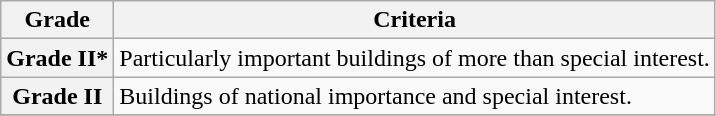<table class="wikitable" border="1">
<tr>
<th>Grade</th>
<th>Criteria</th>
</tr>
<tr>
<th>Grade II*</th>
<td>Particularly important buildings of more than special interest.</td>
</tr>
<tr>
<th>Grade II</th>
<td>Buildings of national importance and special interest.</td>
</tr>
<tr>
</tr>
</table>
